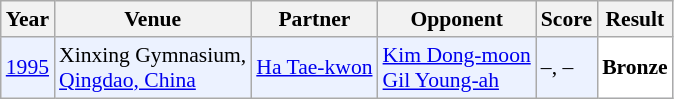<table class="sortable wikitable" style="font-size: 90%;">
<tr>
<th>Year</th>
<th>Venue</th>
<th>Partner</th>
<th>Opponent</th>
<th>Score</th>
<th>Result</th>
</tr>
<tr style="background:#ECF2FF">
<td align="center"><a href='#'>1995</a></td>
<td align="left">Xinxing Gymnasium, <br><a href='#'>Qingdao, China</a></td>
<td align="left"> <a href='#'>Ha Tae-kwon</a></td>
<td align="left"> <a href='#'>Kim Dong-moon</a> <br>  <a href='#'>Gil Young-ah</a></td>
<td align="left">–, –</td>
<td style="text-align:left; background:white"> <strong>Bronze</strong></td>
</tr>
</table>
